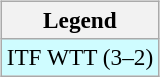<table>
<tr valign=top>
<td><br><table class=wikitable style=font-size:97%>
<tr>
<th>Legend</th>
</tr>
<tr style="background:#cffcff;">
<td>ITF WTT (3–2)</td>
</tr>
</table>
</td>
<td></td>
</tr>
</table>
